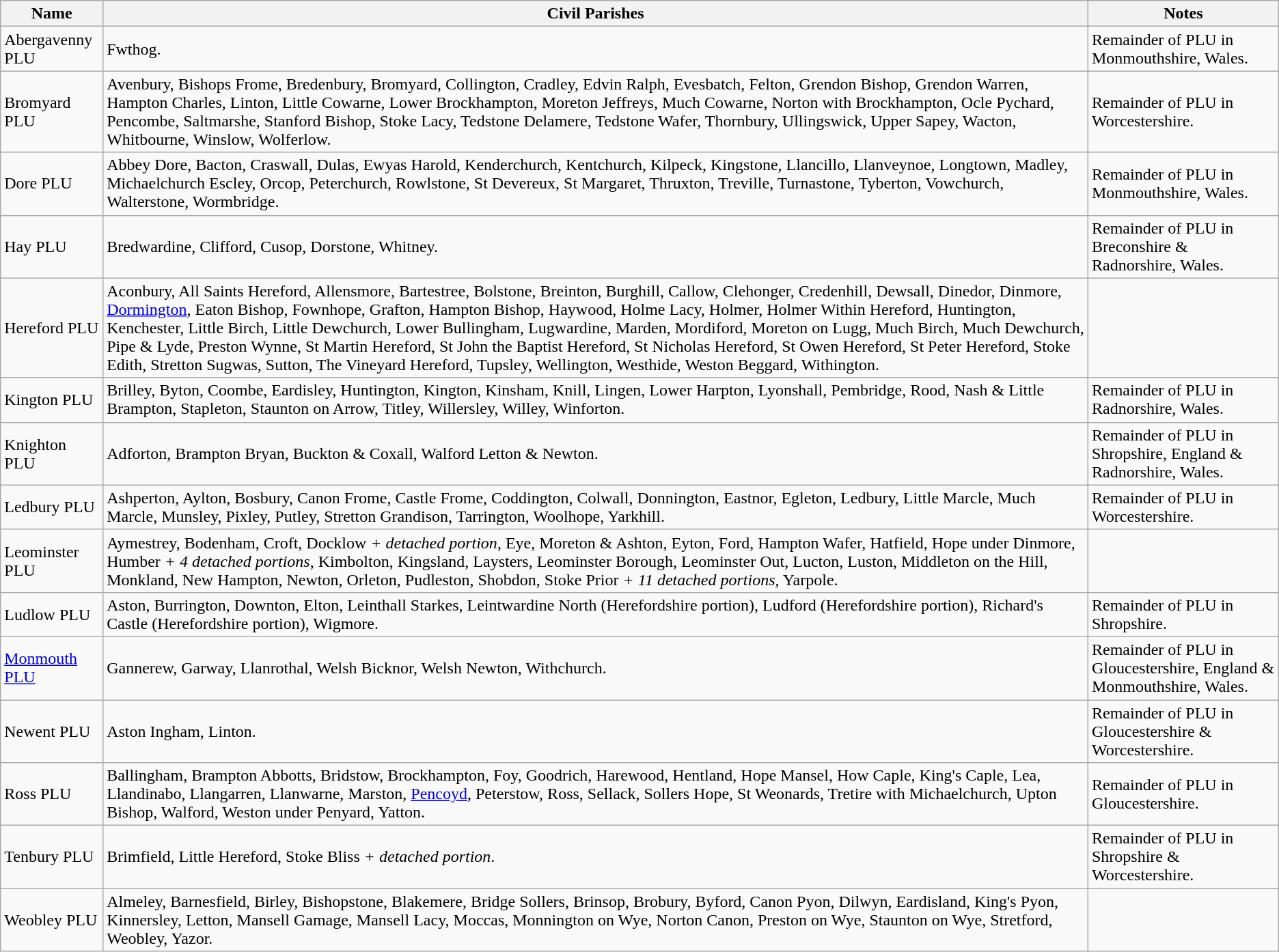<table class="wikitable">
<tr>
<th>Name</th>
<th>Civil Parishes</th>
<th>Notes</th>
</tr>
<tr>
<td>Abergavenny PLU</td>
<td>Fwthog.</td>
<td>Remainder of PLU in Monmouthshire, Wales.</td>
</tr>
<tr>
<td>Bromyard PLU</td>
<td>Avenbury, Bishops Frome, Bredenbury, Bromyard, Collington, Cradley, Edvin Ralph, Evesbatch, Felton, Grendon Bishop, Grendon Warren, Hampton Charles, Linton, Little Cowarne, Lower Brockhampton, Moreton Jeffreys, Much Cowarne, Norton with Brockhampton, Ocle Pychard, Pencombe, Saltmarshe, Stanford Bishop, Stoke Lacy, Tedstone Delamere, Tedstone Wafer, Thornbury, Ullingswick, Upper Sapey, Wacton, Whitbourne, Winslow, Wolferlow.</td>
<td>Remainder of PLU in Worcestershire.</td>
</tr>
<tr>
<td>Dore PLU</td>
<td>Abbey Dore, Bacton, Craswall, Dulas, Ewyas Harold, Kenderchurch, Kentchurch, Kilpeck, Kingstone, Llancillo, Llanveynoe, Longtown, Madley, Michaelchurch Escley, Orcop, Peterchurch, Rowlstone, St Devereux, St Margaret, Thruxton, Treville, Turnastone, Tyberton, Vowchurch, Walterstone, Wormbridge.</td>
<td>Remainder of PLU in Monmouthshire, Wales.</td>
</tr>
<tr>
<td>Hay PLU</td>
<td>Bredwardine, Clifford, Cusop, Dorstone, Whitney.</td>
<td>Remainder of PLU in Breconshire & Radnorshire, Wales.</td>
</tr>
<tr>
<td>Hereford PLU</td>
<td>Aconbury, All Saints Hereford, Allensmore, Bartestree, Bolstone, Breinton, Burghill, Callow, Clehonger, Credenhill, Dewsall, Dinedor, Dinmore, <a href='#'>Dormington</a>, Eaton Bishop, Fownhope, Grafton, Hampton Bishop, Haywood, Holme Lacy, Holmer, Holmer Within Hereford, Huntington, Kenchester, Little Birch, Little Dewchurch, Lower Bullingham, Lugwardine, Marden, Mordiford, Moreton on Lugg, Much Birch, Much Dewchurch, Pipe & Lyde, Preston Wynne, St Martin Hereford, St John the Baptist Hereford, St Nicholas Hereford, St Owen Hereford, St Peter Hereford, Stoke Edith, Stretton Sugwas, Sutton, The Vineyard Hereford, Tupsley, Wellington, Westhide, Weston Beggard, Withington.</td>
<td></td>
</tr>
<tr>
<td>Kington PLU</td>
<td>Brilley, Byton, Coombe, Eardisley, Huntington, Kington, Kinsham, Knill, Lingen, Lower Harpton, Lyonshall, Pembridge, Rood, Nash & Little Brampton, Stapleton, Staunton on Arrow, Titley, Willersley, Willey, Winforton.</td>
<td>Remainder of PLU in Radnorshire, Wales.</td>
</tr>
<tr>
<td>Knighton PLU</td>
<td>Adforton, Brampton Bryan, Buckton & Coxall, Walford Letton & Newton.</td>
<td>Remainder of PLU in Shropshire, England & Radnorshire, Wales.</td>
</tr>
<tr>
<td>Ledbury PLU</td>
<td>Ashperton, Aylton, Bosbury, Canon Frome, Castle Frome, Coddington, Colwall, Donnington, Eastnor, Egleton, Ledbury, Little Marcle, Much Marcle, Munsley, Pixley, Putley, Stretton Grandison, Tarrington, Woolhope, Yarkhill.</td>
<td>Remainder of PLU in Worcestershire.</td>
</tr>
<tr>
<td>Leominster PLU</td>
<td>Aymestrey, Bodenham, Croft, Docklow <em>+ detached portion</em>, Eye, Moreton & Ashton, Eyton, Ford, Hampton Wafer, Hatfield, Hope under Dinmore, Humber <em>+ 4 detached portions</em>, Kimbolton, Kingsland, Laysters, Leominster Borough, Leominster Out, Lucton, Luston, Middleton on the Hill, Monkland, New Hampton, Newton, Orleton, Pudleston, Shobdon, Stoke Prior <em>+ 11 detached portions</em>, Yarpole.</td>
<td></td>
</tr>
<tr>
<td>Ludlow PLU</td>
<td>Aston, Burrington, Downton, Elton, Leinthall Starkes, Leintwardine North (Herefordshire portion), Ludford (Herefordshire portion), Richard's Castle (Herefordshire portion), Wigmore.</td>
<td>Remainder of PLU in Shropshire.</td>
</tr>
<tr>
<td><a href='#'>Monmouth PLU</a></td>
<td>Gannerew, Garway, Llanrothal, Welsh Bicknor, Welsh Newton, Withchurch.</td>
<td>Remainder of PLU in Gloucestershire, England & Monmouthshire, Wales.</td>
</tr>
<tr>
<td>Newent PLU</td>
<td>Aston Ingham, Linton.</td>
<td>Remainder of PLU in Gloucestershire & Worcestershire.</td>
</tr>
<tr>
<td>Ross PLU</td>
<td>Ballingham, Brampton Abbotts, Bridstow, Brockhampton, Foy, Goodrich, Harewood, Hentland, Hope Mansel, How Caple, King's Caple, Lea, Llandinabo, Llangarren, Llanwarne, Marston, <a href='#'>Pencoyd</a>, Peterstow, Ross, Sellack, Sollers Hope, St Weonards, Tretire with Michaelchurch, Upton Bishop, Walford, Weston under Penyard, Yatton.</td>
<td>Remainder of PLU in Gloucestershire.</td>
</tr>
<tr>
<td>Tenbury PLU</td>
<td>Brimfield, Little Hereford, Stoke Bliss <em>+ detached portion</em>.</td>
<td>Remainder of PLU in Shropshire & Worcestershire.</td>
</tr>
<tr>
<td>Weobley PLU</td>
<td>Almeley, Barnesfield, Birley, Bishopstone, Blakemere, Bridge Sollers, Brinsop, Brobury, Byford, Canon Pyon, Dilwyn, Eardisland, King's Pyon, Kinnersley, Letton, Mansell Gamage, Mansell Lacy, Moccas, Monnington on Wye, Norton Canon, Preston on Wye, Staunton on Wye, Stretford, Weobley, Yazor.</td>
<td></td>
</tr>
</table>
